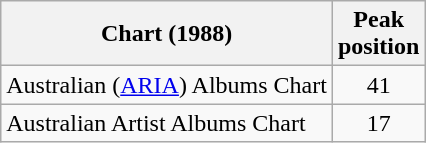<table class="wikitable">
<tr>
<th align="left">Chart (1988)</th>
<th align="center">Peak<br>position</th>
</tr>
<tr>
<td align="left">Australian (<a href='#'>ARIA</a>) Albums Chart</td>
<td align="center">41</td>
</tr>
<tr>
<td align="left">Australian Artist Albums Chart</td>
<td align="center">17</td>
</tr>
</table>
